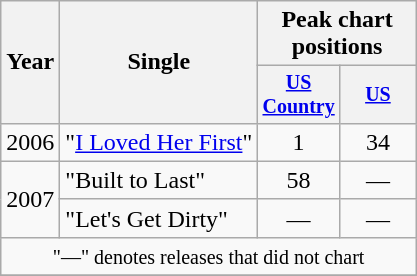<table class="wikitable" style="text-align:center;">
<tr>
<th rowspan="2">Year</th>
<th rowspan="2">Single</th>
<th colspan="2">Peak chart<br>positions</th>
</tr>
<tr style="font-size:smaller;">
<th width="45"><a href='#'>US Country</a></th>
<th width="45"><a href='#'>US</a></th>
</tr>
<tr>
<td>2006</td>
<td align="left">"<a href='#'>I Loved Her First</a>"</td>
<td>1</td>
<td>34</td>
</tr>
<tr>
<td rowspan="2">2007</td>
<td align="left">"Built to Last"</td>
<td>58</td>
<td>—</td>
</tr>
<tr>
<td align="left">"Let's Get Dirty"</td>
<td>—</td>
<td>—</td>
</tr>
<tr>
<td align="center" colspan="4"><small>"—" denotes releases that did not chart</small></td>
</tr>
<tr>
</tr>
</table>
